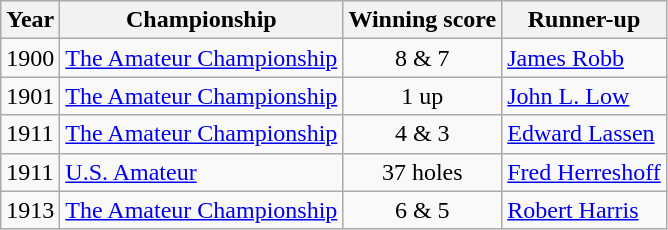<table class="wikitable">
<tr>
<th>Year</th>
<th>Championship</th>
<th>Winning score</th>
<th>Runner-up</th>
</tr>
<tr>
<td>1900</td>
<td><a href='#'>The Amateur Championship</a></td>
<td align=center>8 & 7</td>
<td> <a href='#'>James Robb</a></td>
</tr>
<tr>
<td>1901</td>
<td><a href='#'>The Amateur Championship</a></td>
<td align=center>1 up</td>
<td> <a href='#'>John L. Low</a></td>
</tr>
<tr>
<td>1911</td>
<td><a href='#'>The Amateur Championship</a></td>
<td align=center>4 & 3</td>
<td> <a href='#'>Edward Lassen</a></td>
</tr>
<tr>
<td>1911</td>
<td><a href='#'>U.S. Amateur</a></td>
<td align=center>37 holes</td>
<td> <a href='#'>Fred Herreshoff</a></td>
</tr>
<tr>
<td>1913</td>
<td><a href='#'>The Amateur Championship</a></td>
<td align=center>6 & 5</td>
<td> <a href='#'>Robert Harris</a></td>
</tr>
</table>
